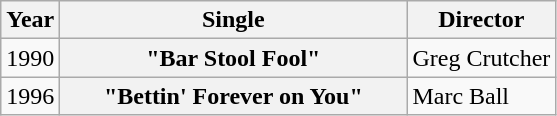<table class="wikitable plainrowheaders">
<tr>
<th>Year</th>
<th style="width:14em;">Single</th>
<th>Director</th>
</tr>
<tr>
<td>1990</td>
<th scope="row">"Bar Stool Fool"</th>
<td>Greg Crutcher</td>
</tr>
<tr>
<td>1996</td>
<th scope="row">"Bettin' Forever on You"</th>
<td>Marc Ball</td>
</tr>
</table>
